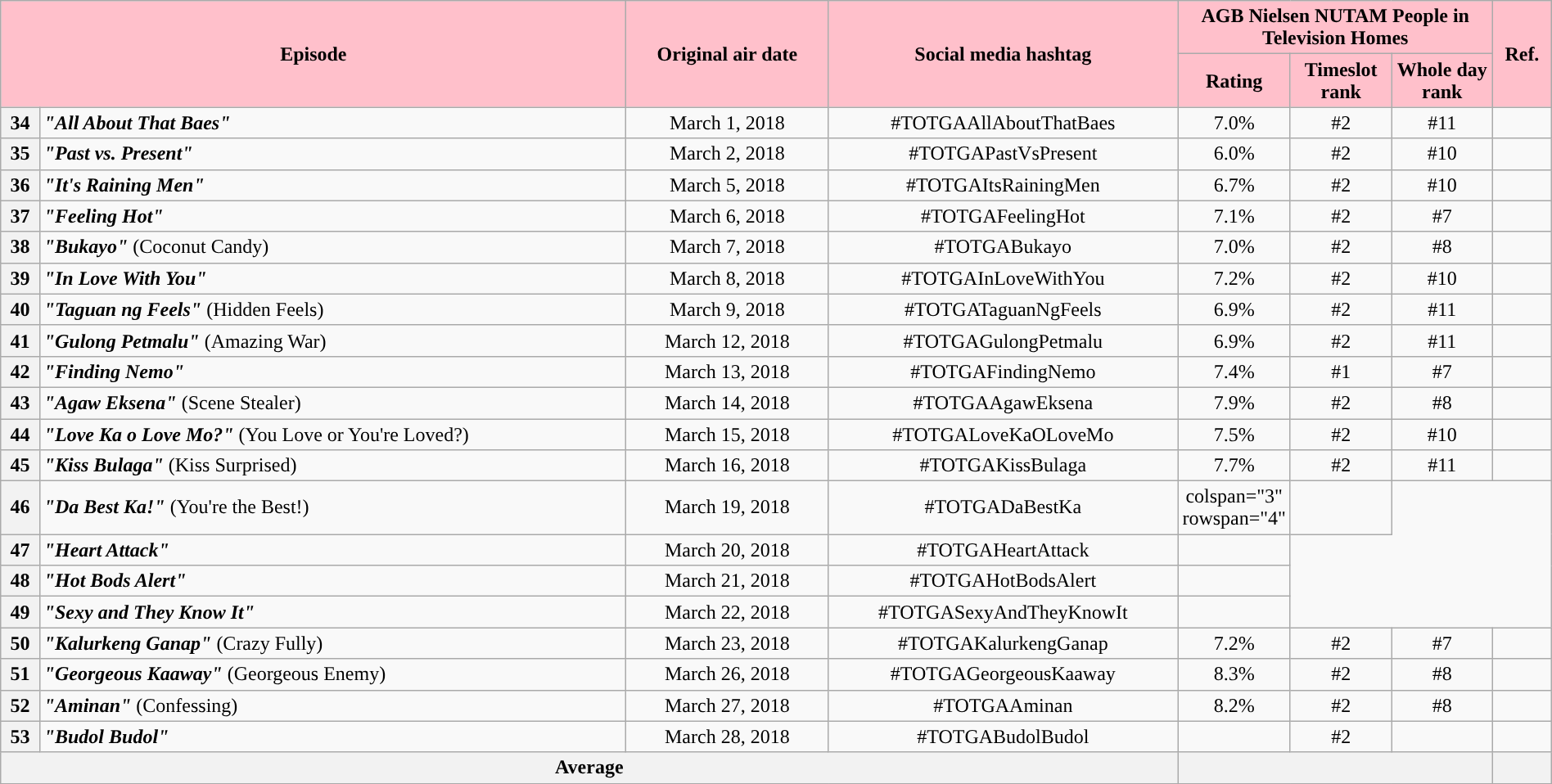<table class="wikitable" style="text-align:center; font-size:100%; line-height:18px;" width="100%">
<tr>
<th style="background-color:#FFC0CB; color:#000000;" colspan="2" rowspan="2">Episode</th>
<th style="background-color:#FFC0CB; color:black" rowspan="2">Original air date</th>
<th style="background-color:#FFC0CB; color:black" rowspan="2">Social media hashtag</th>
<th style="background-color:#FFC0CB; color:#000000;" colspan="3">AGB Nielsen NUTAM People in Television Homes</th>
<th style="background-color:#FFC0CB; color:#000000;" rowspan="2">Ref.</th>
</tr>
<tr>
<th style="background-color:#FFC0CB; width:75px; color:#000000;">Rating</th>
<th style="background-color:#FFC0CB; width:75px; color:#000000;">Timeslot<br>rank</th>
<th style="background-color:#FFC0CB; width:75px; color:#000000;">Whole day<br>rank</th>
</tr>
<tr>
<th>34</th>
<td style="text-align: left;"><strong><em>"All About That Baes"</em></strong></td>
<td>March 1, 2018</td>
<td>#TOTGAAllAboutThatBaes</td>
<td>7.0%</td>
<td>#2</td>
<td>#11</td>
<td></td>
</tr>
<tr>
<th>35</th>
<td style="text-align: left;"><strong><em>"Past vs. Present"</em></strong></td>
<td>March 2, 2018</td>
<td>#TOTGAPastVsPresent</td>
<td>6.0%</td>
<td>#2</td>
<td>#10</td>
<td></td>
</tr>
<tr>
<th>36</th>
<td style="text-align: left;"><strong><em>"It's Raining Men"</em></strong></td>
<td>March 5, 2018</td>
<td>#TOTGAItsRainingMen</td>
<td>6.7%</td>
<td>#2</td>
<td>#10</td>
<td></td>
</tr>
<tr>
<th>37</th>
<td style="text-align: left;"><strong><em>"Feeling Hot"</em></strong></td>
<td>March 6, 2018</td>
<td>#TOTGAFeelingHot</td>
<td>7.1%</td>
<td>#2</td>
<td>#7</td>
<td></td>
</tr>
<tr>
<th>38</th>
<td style="text-align: left;"><strong><em>"Bukayo"</em></strong> (Coconut Candy)</td>
<td>March 7, 2018</td>
<td>#TOTGABukayo</td>
<td>7.0%</td>
<td>#2</td>
<td>#8</td>
<td></td>
</tr>
<tr>
<th>39</th>
<td style="text-align: left;"><strong><em>"In Love With You"</em></strong></td>
<td>March 8, 2018</td>
<td>#TOTGAInLoveWithYou</td>
<td>7.2%</td>
<td>#2</td>
<td>#10</td>
<td></td>
</tr>
<tr>
<th>40</th>
<td style="text-align: left;"><strong><em>"Taguan ng Feels"</em></strong> (Hidden Feels)</td>
<td>March 9, 2018</td>
<td>#TOTGATaguanNgFeels</td>
<td>6.9%</td>
<td>#2</td>
<td>#11</td>
<td></td>
</tr>
<tr>
<th>41</th>
<td style="text-align: left;"><strong><em>"Gulong Petmalu"</em></strong> (Amazing War)</td>
<td>March 12, 2018</td>
<td>#TOTGAGulongPetmalu</td>
<td>6.9%</td>
<td>#2</td>
<td>#11</td>
<td></td>
</tr>
<tr>
<th>42</th>
<td style="text-align: left;"><strong><em>"Finding Nemo"</em></strong></td>
<td>March 13, 2018</td>
<td>#TOTGAFindingNemo</td>
<td>7.4%</td>
<td>#1</td>
<td>#7</td>
<td></td>
</tr>
<tr>
<th>43</th>
<td style="text-align: left;"><strong><em>"Agaw Eksena"</em></strong> (Scene Stealer)</td>
<td>March 14, 2018</td>
<td>#TOTGAAgawEksena</td>
<td>7.9%</td>
<td>#2</td>
<td>#8</td>
<td></td>
</tr>
<tr>
<th>44</th>
<td style="text-align: left;"><strong><em>"Love Ka o Love Mo?"</em></strong> (You Love or You're Loved?)</td>
<td>March 15, 2018</td>
<td>#TOTGALoveKaOLoveMo</td>
<td>7.5%</td>
<td>#2</td>
<td>#10</td>
<td></td>
</tr>
<tr>
<th>45</th>
<td style="text-align: left;"><strong><em>"Kiss Bulaga"</em></strong> (Kiss Surprised)</td>
<td>March 16, 2018</td>
<td>#TOTGAKissBulaga</td>
<td>7.7%</td>
<td>#2</td>
<td>#11</td>
<td></td>
</tr>
<tr>
<th>46</th>
<td style="text-align: left;"><strong><em>"Da Best Ka!"</em></strong> (You're the Best!)</td>
<td>March 19, 2018</td>
<td>#TOTGADaBestKa</td>
<td>colspan="3"  rowspan="4" </td>
<td></td>
</tr>
<tr>
<th>47</th>
<td style="text-align: left;"><strong><em>"Heart Attack"</em></strong></td>
<td>March 20, 2018</td>
<td>#TOTGAHeartAttack</td>
<td></td>
</tr>
<tr>
<th>48</th>
<td style="text-align: left;"><strong><em>"Hot Bods Alert"</em></strong></td>
<td>March 21, 2018</td>
<td>#TOTGAHotBodsAlert</td>
<td></td>
</tr>
<tr>
<th>49</th>
<td style="text-align: left;"><strong><em>"Sexy and They Know It"</em></strong></td>
<td>March 22, 2018</td>
<td>#TOTGASexyAndTheyKnowIt</td>
<td></td>
</tr>
<tr>
<th>50</th>
<td style="text-align: left;"><strong><em>"Kalurkeng Ganap"</em></strong> (Crazy Fully)</td>
<td>March 23, 2018</td>
<td>#TOTGAKalurkengGanap</td>
<td>7.2%</td>
<td>#2</td>
<td>#7</td>
<td></td>
</tr>
<tr>
<th>51</th>
<td style="text-align: left;"><strong><em>"Georgeous Kaaway"</em></strong> (Georgeous Enemy)</td>
<td>March 26, 2018</td>
<td>#TOTGAGeorgeousKaaway</td>
<td>8.3%</td>
<td>#2</td>
<td>#8</td>
<td></td>
</tr>
<tr>
<th>52</th>
<td style="text-align: left;"><strong><em>"Aminan"</em></strong> (Confessing)</td>
<td>March 27, 2018</td>
<td>#TOTGAAminan</td>
<td>8.2%</td>
<td>#2</td>
<td>#8</td>
<td></td>
</tr>
<tr>
<th>53</th>
<td style="text-align: left;"><strong><em>"Budol Budol"</em></strong></td>
<td>March 28, 2018</td>
<td>#TOTGABudolBudol</td>
<td></td>
<td>#2</td>
<td></td>
<td></td>
</tr>
<tr>
<th colspan="4">Average</th>
<th colspan="3"></th>
<th></th>
</tr>
<tr>
</tr>
</table>
